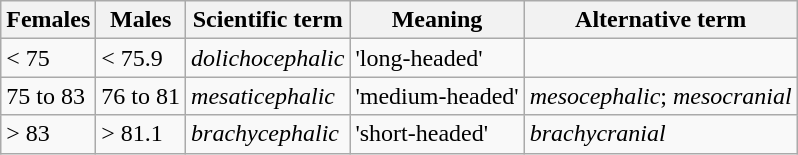<table class="wikitable">
<tr>
<th>Females</th>
<th>Males</th>
<th>Scientific term</th>
<th>Meaning</th>
<th>Alternative term</th>
</tr>
<tr>
<td>< 75</td>
<td>< 75.9</td>
<td><em>dolichocephalic</em></td>
<td>'long-headed'</td>
<td></td>
</tr>
<tr>
<td>75 to 83</td>
<td>76 to 81</td>
<td><em>mesaticephalic</em></td>
<td>'medium-headed'</td>
<td><em>mesocephalic</em>; <em>mesocranial</em></td>
</tr>
<tr>
<td>> 83</td>
<td>> 81.1</td>
<td><em>brachycephalic</em></td>
<td>'short-headed'</td>
<td><em>brachycranial</em></td>
</tr>
</table>
